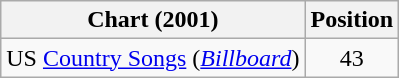<table class="wikitable sortable">
<tr>
<th scope="col">Chart (2001)</th>
<th scope="col">Position</th>
</tr>
<tr>
<td>US <a href='#'>Country Songs</a> (<em><a href='#'>Billboard</a></em>)</td>
<td align="center">43</td>
</tr>
</table>
